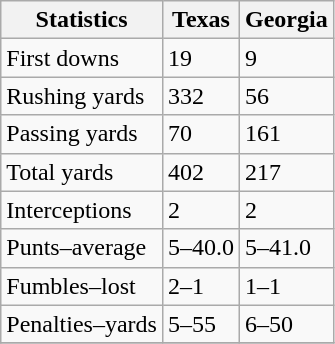<table class="wikitable">
<tr>
<th>Statistics</th>
<th>Texas</th>
<th>Georgia</th>
</tr>
<tr>
<td>First downs</td>
<td>19</td>
<td>9</td>
</tr>
<tr>
<td>Rushing yards</td>
<td>332</td>
<td>56</td>
</tr>
<tr>
<td>Passing yards</td>
<td>70</td>
<td>161</td>
</tr>
<tr>
<td>Total yards</td>
<td>402</td>
<td>217</td>
</tr>
<tr>
<td>Interceptions</td>
<td>2</td>
<td>2</td>
</tr>
<tr>
<td>Punts–average</td>
<td>5–40.0</td>
<td>5–41.0</td>
</tr>
<tr>
<td>Fumbles–lost</td>
<td>2–1</td>
<td>1–1</td>
</tr>
<tr>
<td>Penalties–yards</td>
<td>5–55</td>
<td>6–50</td>
</tr>
<tr>
</tr>
</table>
